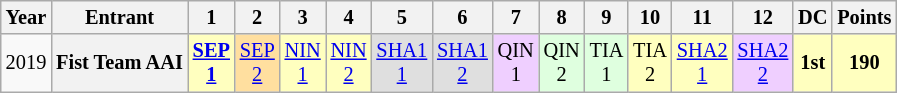<table class="wikitable" style="text-align:center; font-size:85%">
<tr>
<th>Year</th>
<th>Entrant</th>
<th>1</th>
<th>2</th>
<th>3</th>
<th>4</th>
<th>5</th>
<th>6</th>
<th>7</th>
<th>8</th>
<th>9</th>
<th>10</th>
<th>11</th>
<th>12</th>
<th>DC</th>
<th>Points</th>
</tr>
<tr>
<td>2019</td>
<th nowrap>Fist Team AAI</th>
<td style="background:#FFFFBF;"><strong><a href='#'>SEP<br>1</a></strong><br></td>
<td style="background:#FFDF9F;"><a href='#'>SEP<br>2</a><br></td>
<td style="background:#FFFFBF;"><a href='#'>NIN<br>1</a><br></td>
<td style="background:#FFFFBF;"><a href='#'>NIN<br>2</a><br></td>
<td style="background:#DFDFDF;"><a href='#'>SHA1<br>1</a><br></td>
<td style="background:#DFDFDF;"><a href='#'>SHA1<br>2</a><br></td>
<td style="background:#EFCFFF;">QIN<br>1<br></td>
<td style="background:#DFFFDF;">QIN<br>2<br></td>
<td style="background:#DFFFDF;">TIA<br>1<br></td>
<td style="background:#FFFFBF;">TIA<br>2<br></td>
<td style="background:#FFFFBF;"><a href='#'>SHA2<br>1</a><br></td>
<td style="background:#EFCFFF;"><a href='#'>SHA2<br>2</a><br></td>
<th style="background:#FFFFBF;">1st</th>
<th style="background:#FFFFBF;">190</th>
</tr>
</table>
